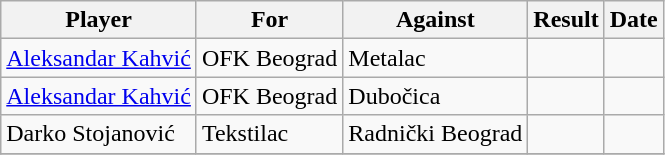<table class="wikitable">
<tr>
<th>Player</th>
<th>For</th>
<th>Against</th>
<th style="text-align:center">Result</th>
<th>Date</th>
</tr>
<tr>
<td> <a href='#'>Aleksandar Kahvić</a></td>
<td>OFK Beograd</td>
<td>Metalac</td>
<td style="text-align:center"></td>
<td></td>
</tr>
<tr>
<td> <a href='#'>Aleksandar Kahvić</a></td>
<td>OFK Beograd</td>
<td>Dubočica</td>
<td style="text-align:center"></td>
<td></td>
</tr>
<tr>
<td> Darko Stojanović</td>
<td>Tekstilac</td>
<td>Radnički Beograd</td>
<td style="text-align:center"></td>
<td></td>
</tr>
<tr>
</tr>
</table>
